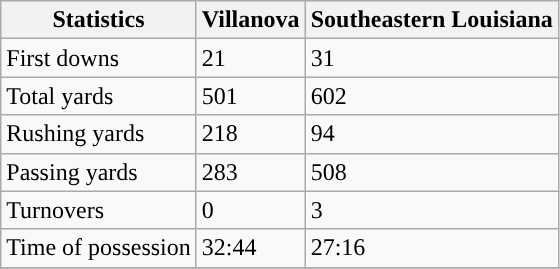<table class="wikitable">
<tr>
<th>Statistics</th>
<th>Villanova</th>
<th>Southeastern Louisiana</th>
</tr>
<tr>
<td>First downs</td>
<td>21</td>
<td>31</td>
</tr>
<tr>
<td>Total yards</td>
<td>501</td>
<td>602</td>
</tr>
<tr>
<td>Rushing yards</td>
<td>218</td>
<td>94</td>
</tr>
<tr>
<td>Passing yards</td>
<td>283</td>
<td>508</td>
</tr>
<tr>
<td>Turnovers</td>
<td>0</td>
<td>3</td>
</tr>
<tr>
<td>Time of possession</td>
<td>32:44</td>
<td>27:16</td>
</tr>
<tr>
</tr>
</table>
